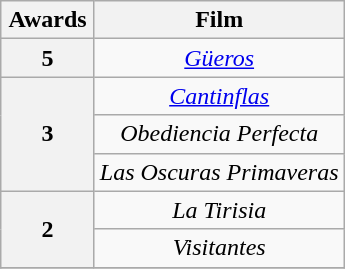<table class="wikitable plainrowheaders" style="text-align:center;">
<tr>
<th scope="col" width="55">Awards</th>
<th scope="col" align="center">Film</th>
</tr>
<tr>
<th scope=row rowspan=1 style="text-align:center">5</th>
<td><em><a href='#'>Güeros</a></em></td>
</tr>
<tr>
<th scope=row rowspan=3 style="text-align:center">3</th>
<td><em><a href='#'>Cantinflas</a></em></td>
</tr>
<tr>
<td><em>Obediencia Perfecta</em></td>
</tr>
<tr>
<td><em>Las Oscuras Primaveras</em></td>
</tr>
<tr>
<th scope=row rowspan=2 style="text-align:center">2</th>
<td><em>La Tirisia</em></td>
</tr>
<tr>
<td><em>Visitantes</em></td>
</tr>
<tr>
</tr>
</table>
